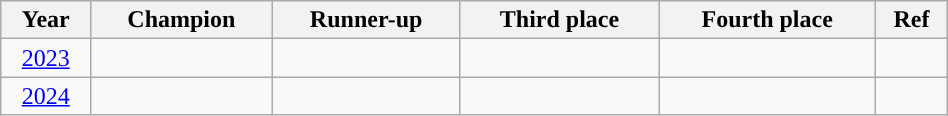<table class="wikitable sortable" width=50%>
<tr>
<th>Year</th>
<th>Champion</th>
<th>Runner-up</th>
<th>Third place</th>
<th>Fourth place</th>
<th class="unsortable">Ref</th>
</tr>
<tr align=center>
<td><a href='#'>2023</a></td>
<td><strong><a href='#'></a></strong></td>
<td><strong><a href='#'></a></strong></td>
<td><strong><a href='#'></a></strong></td>
<td><strong><a href='#'></a></strong></td>
<td></td>
</tr>
<tr align=center>
<td><a href='#'>2024</a></td>
<td><strong><a href='#'></a></strong></td>
<td><strong><a href='#'></a></strong></td>
<td><strong><a href='#'></a></strong></td>
<td><strong><a href='#'></a></strong></td>
<td></td>
</tr>
</table>
